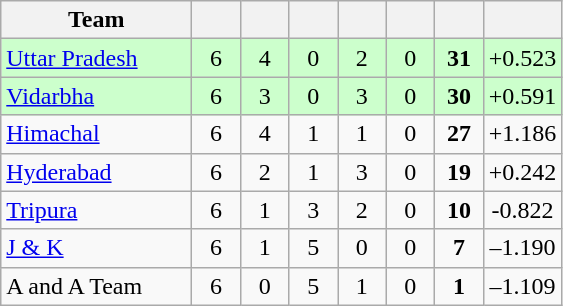<table class="wikitable" style="text-align:center">
<tr>
<th style="width:120px">Team</th>
<th style="width:25px"></th>
<th style="width:25px"></th>
<th style="width:25px"></th>
<th style="width:25px"></th>
<th style="width:25px"></th>
<th style="width:25px"></th>
<th style="width:40px;"></th>
</tr>
<tr style="background:#cfc;">
<td style="text-align:left"><a href='#'>Uttar Pradesh</a></td>
<td>6</td>
<td>4</td>
<td>0</td>
<td>2</td>
<td>0</td>
<td><strong>31</strong></td>
<td>+0.523</td>
</tr>
<tr style="background:#cfc;">
<td style="text-align:left"><a href='#'>Vidarbha</a></td>
<td>6</td>
<td>3</td>
<td>0</td>
<td>3</td>
<td>0</td>
<td><strong>30</strong></td>
<td>+0.591</td>
</tr>
<tr>
<td style="text-align:left"><a href='#'>Himachal</a></td>
<td>6</td>
<td>4</td>
<td>1</td>
<td>1</td>
<td>0</td>
<td><strong>27</strong></td>
<td>+1.186</td>
</tr>
<tr>
<td style="text-align:left"><a href='#'>Hyderabad</a></td>
<td>6</td>
<td>2</td>
<td>1</td>
<td>3</td>
<td>0</td>
<td><strong>19</strong></td>
<td>+0.242</td>
</tr>
<tr>
<td style="text-align:left"><a href='#'>Tripura</a></td>
<td>6</td>
<td>1</td>
<td>3</td>
<td>2</td>
<td>0</td>
<td><strong>10</strong></td>
<td>-0.822</td>
</tr>
<tr>
<td style="text-align:left"><a href='#'>J & K</a></td>
<td>6</td>
<td>1</td>
<td>5</td>
<td>0</td>
<td>0</td>
<td><strong>7</strong></td>
<td>–1.190</td>
</tr>
<tr>
<td style="text-align:left">A and A Team</td>
<td>6</td>
<td>0</td>
<td>5</td>
<td>1</td>
<td>0</td>
<td><strong>1</strong></td>
<td>–1.109</td>
</tr>
</table>
